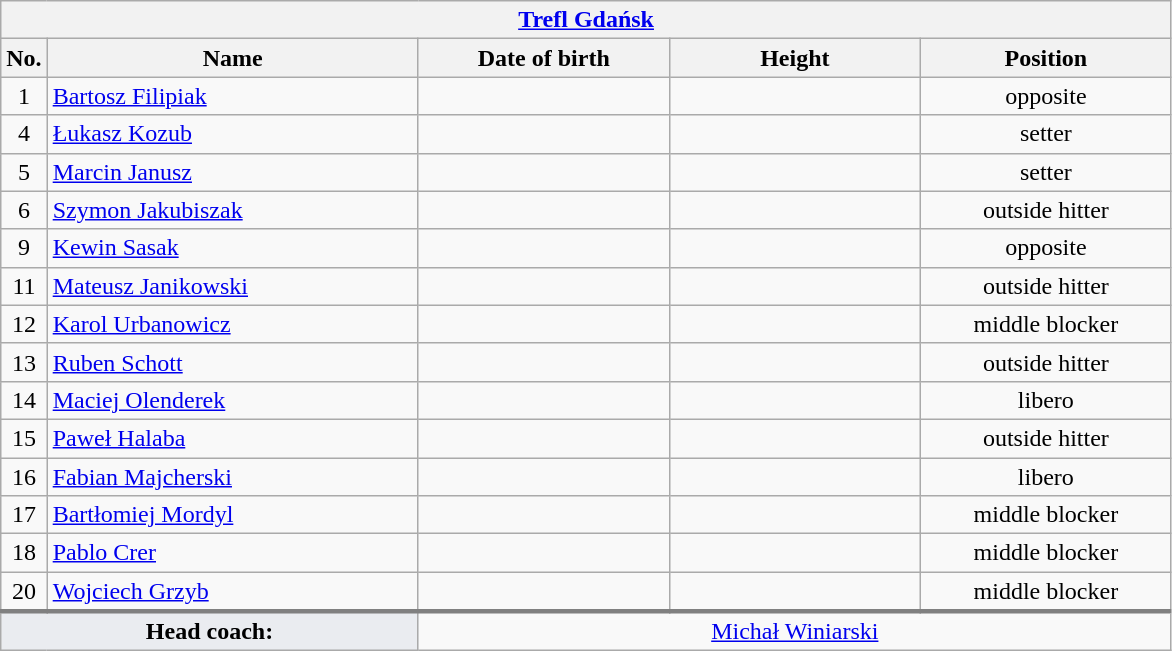<table class="wikitable collapsible collapsed" style="font-size:100%; text-align:center">
<tr>
<th colspan=5 style="width:30em"><a href='#'>Trefl Gdańsk</a></th>
</tr>
<tr>
<th>No.</th>
<th style="width:15em">Name</th>
<th style="width:10em">Date of birth</th>
<th style="width:10em">Height</th>
<th style="width:10em">Position</th>
</tr>
<tr>
<td>1</td>
<td align=left> <a href='#'>Bartosz Filipiak</a></td>
<td align=right></td>
<td></td>
<td>opposite</td>
</tr>
<tr>
<td>4</td>
<td align=left> <a href='#'>Łukasz Kozub</a></td>
<td align=right></td>
<td></td>
<td>setter</td>
</tr>
<tr>
<td>5</td>
<td align=left> <a href='#'>Marcin Janusz</a></td>
<td align=right></td>
<td></td>
<td>setter</td>
</tr>
<tr>
<td>6</td>
<td align=left> <a href='#'>Szymon Jakubiszak</a></td>
<td align=right></td>
<td></td>
<td>outside hitter</td>
</tr>
<tr>
<td>9</td>
<td align=left> <a href='#'>Kewin Sasak</a></td>
<td align=right></td>
<td></td>
<td>opposite</td>
</tr>
<tr>
<td>11</td>
<td align=left> <a href='#'>Mateusz Janikowski</a></td>
<td align=right></td>
<td></td>
<td>outside hitter</td>
</tr>
<tr>
<td>12</td>
<td align=left> <a href='#'>Karol Urbanowicz</a></td>
<td align=right></td>
<td></td>
<td>middle blocker</td>
</tr>
<tr>
<td>13</td>
<td align=left> <a href='#'>Ruben Schott</a></td>
<td align=right></td>
<td></td>
<td>outside hitter</td>
</tr>
<tr>
<td>14</td>
<td align=left> <a href='#'>Maciej Olenderek</a></td>
<td align=right></td>
<td></td>
<td>libero</td>
</tr>
<tr>
<td>15</td>
<td align=left> <a href='#'>Paweł Halaba</a></td>
<td align=right></td>
<td></td>
<td>outside hitter</td>
</tr>
<tr>
<td>16</td>
<td align=left> <a href='#'>Fabian Majcherski</a></td>
<td align=right></td>
<td></td>
<td>libero</td>
</tr>
<tr>
<td>17</td>
<td align=left> <a href='#'>Bartłomiej Mordyl</a></td>
<td align=right></td>
<td></td>
<td>middle blocker</td>
</tr>
<tr>
<td>18</td>
<td align=left> <a href='#'>Pablo Crer</a></td>
<td align=right></td>
<td></td>
<td>middle blocker</td>
</tr>
<tr>
<td>20</td>
<td align=left> <a href='#'>Wojciech Grzyb</a></td>
<td align=right></td>
<td></td>
<td>middle blocker</td>
</tr>
<tr style="border-top: 3px solid grey">
<td colspan=2 style="background:#EAECF0"><strong>Head coach:</strong></td>
<td colspan=3> <a href='#'>Michał Winiarski</a></td>
</tr>
</table>
